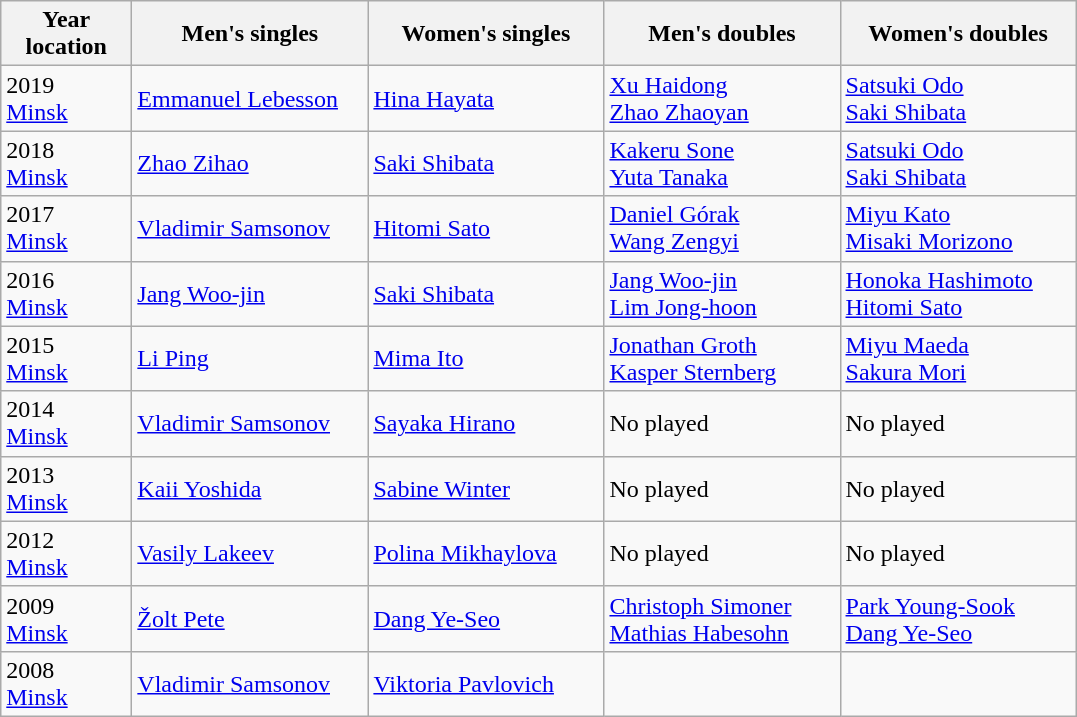<table class="wikitable">
<tr>
<th width="80">Year <br> location</th>
<th style="width:150px;">Men's singles</th>
<th style="width:150px;">Women's singles</th>
<th style="width:150px;">Men's doubles</th>
<th style="width:150px;">Women's doubles</th>
</tr>
<tr>
<td>2019<br> <a href='#'>Minsk</a></td>
<td> <a href='#'>Emmanuel Lebesson</a></td>
<td> <a href='#'>Hina Hayata</a></td>
<td> <a href='#'>Xu Haidong</a><br> <a href='#'>Zhao Zhaoyan</a></td>
<td> <a href='#'>Satsuki Odo</a><br> <a href='#'>Saki Shibata</a></td>
</tr>
<tr>
<td>2018<br> <a href='#'>Minsk</a></td>
<td> <a href='#'>Zhao Zihao</a></td>
<td> <a href='#'>Saki Shibata</a></td>
<td> <a href='#'>Kakeru Sone</a><br> <a href='#'>Yuta Tanaka</a></td>
<td> <a href='#'>Satsuki Odo</a><br> <a href='#'>Saki Shibata</a></td>
</tr>
<tr>
<td>2017<br> <a href='#'>Minsk</a></td>
<td> <a href='#'>Vladimir Samsonov</a></td>
<td> <a href='#'>Hitomi Sato</a></td>
<td> <a href='#'>Daniel Górak</a><br> <a href='#'>Wang Zengyi</a></td>
<td> <a href='#'>Miyu Kato</a><br> <a href='#'>Misaki Morizono</a></td>
</tr>
<tr>
<td>2016<br> <a href='#'>Minsk</a></td>
<td> <a href='#'>Jang Woo-jin</a></td>
<td> <a href='#'>Saki Shibata</a></td>
<td> <a href='#'>Jang Woo-jin</a><br> <a href='#'>Lim Jong-hoon</a></td>
<td> <a href='#'>Honoka Hashimoto</a><br> <a href='#'>Hitomi Sato</a></td>
</tr>
<tr>
<td>2015<br> <a href='#'>Minsk</a></td>
<td> <a href='#'>Li Ping</a></td>
<td> <a href='#'>Mima Ito</a></td>
<td> <a href='#'>Jonathan Groth</a><br> <a href='#'>Kasper Sternberg</a></td>
<td> <a href='#'>Miyu Maeda</a><br> <a href='#'>Sakura Mori</a></td>
</tr>
<tr>
<td>2014<br> <a href='#'>Minsk</a></td>
<td> <a href='#'>Vladimir Samsonov</a></td>
<td> <a href='#'>Sayaka Hirano</a></td>
<td>No played</td>
<td>No played</td>
</tr>
<tr>
<td>2013<br> <a href='#'>Minsk</a></td>
<td> <a href='#'>Kaii Yoshida</a></td>
<td> <a href='#'>Sabine Winter</a></td>
<td>No played</td>
<td>No played</td>
</tr>
<tr>
<td>2012<br> <a href='#'>Minsk</a></td>
<td> <a href='#'>Vasily Lakeev</a></td>
<td> <a href='#'>Polina Mikhaylova</a></td>
<td>No played</td>
<td>No played</td>
</tr>
<tr>
<td>2009<br> <a href='#'>Minsk</a></td>
<td> <a href='#'>Žolt Pete</a></td>
<td> <a href='#'>Dang Ye-Seo</a></td>
<td> <a href='#'>Christoph Simoner</a> <br>  <a href='#'>Mathias Habesohn</a></td>
<td> <a href='#'>Park Young-Sook</a> <br>  <a href='#'>Dang Ye-Seo</a></td>
</tr>
<tr>
<td>2008<br> <a href='#'>Minsk</a></td>
<td> <a href='#'>Vladimir Samsonov</a></td>
<td> <a href='#'>Viktoria Pavlovich</a></td>
<td></td>
<td></td>
</tr>
</table>
